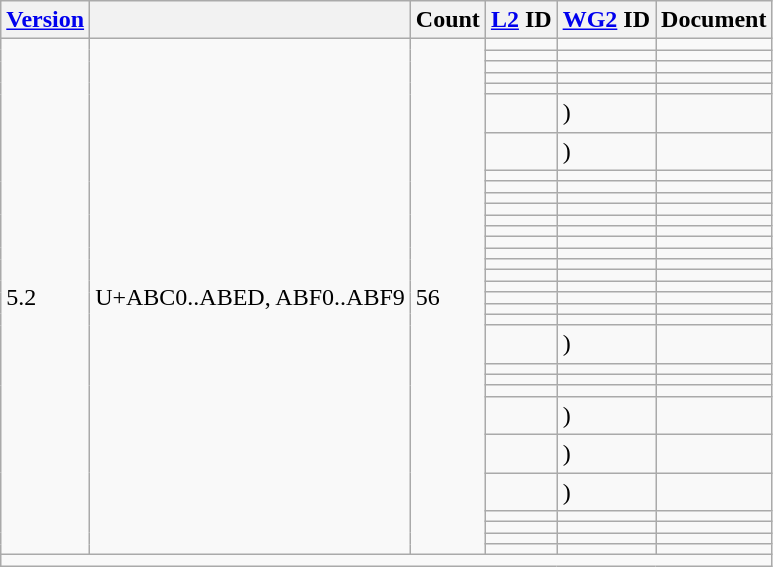<table class="wikitable collapsible sticky-header">
<tr>
<th><a href='#'>Version</a></th>
<th></th>
<th>Count</th>
<th><a href='#'>L2</a> ID</th>
<th><a href='#'>WG2</a> ID</th>
<th>Document</th>
</tr>
<tr>
<td rowspan="32">5.2</td>
<td rowspan="32">U+ABC0..ABED, ABF0..ABF9</td>
<td rowspan="32">56</td>
<td></td>
<td></td>
<td></td>
</tr>
<tr>
<td></td>
<td></td>
<td></td>
</tr>
<tr>
<td></td>
<td></td>
<td></td>
</tr>
<tr>
<td></td>
<td></td>
<td></td>
</tr>
<tr>
<td></td>
<td></td>
<td></td>
</tr>
<tr>
<td></td>
<td> )</td>
<td></td>
</tr>
<tr>
<td></td>
<td> )</td>
<td></td>
</tr>
<tr>
<td></td>
<td></td>
<td></td>
</tr>
<tr>
<td></td>
<td></td>
<td></td>
</tr>
<tr>
<td></td>
<td></td>
<td></td>
</tr>
<tr>
<td></td>
<td></td>
<td></td>
</tr>
<tr>
<td></td>
<td></td>
<td></td>
</tr>
<tr>
<td></td>
<td></td>
<td></td>
</tr>
<tr>
<td></td>
<td></td>
<td></td>
</tr>
<tr>
<td></td>
<td></td>
<td></td>
</tr>
<tr>
<td></td>
<td></td>
<td></td>
</tr>
<tr>
<td></td>
<td></td>
<td></td>
</tr>
<tr>
<td></td>
<td></td>
<td></td>
</tr>
<tr>
<td></td>
<td></td>
<td></td>
</tr>
<tr>
<td></td>
<td></td>
<td></td>
</tr>
<tr>
<td></td>
<td></td>
<td></td>
</tr>
<tr>
<td></td>
<td> )</td>
<td></td>
</tr>
<tr>
<td></td>
<td></td>
<td></td>
</tr>
<tr>
<td></td>
<td></td>
<td></td>
</tr>
<tr>
<td></td>
<td></td>
<td></td>
</tr>
<tr>
<td></td>
<td> )</td>
<td></td>
</tr>
<tr>
<td></td>
<td> )</td>
<td></td>
</tr>
<tr>
<td></td>
<td> )</td>
<td></td>
</tr>
<tr>
<td></td>
<td></td>
<td></td>
</tr>
<tr>
<td></td>
<td></td>
<td></td>
</tr>
<tr>
<td></td>
<td></td>
<td></td>
</tr>
<tr>
<td></td>
<td></td>
<td></td>
</tr>
<tr class="sortbottom">
<td colspan="6"></td>
</tr>
</table>
